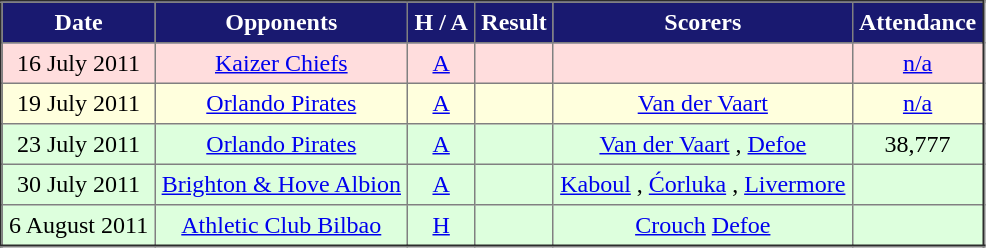<table border="2" cellpadding="4" style="border-collapse:collapse; text-align:center;">
<tr style="background:#191970; color:white">
<th>Date</th>
<th>Opponents</th>
<th>H / A</th>
<th>Result <br> </th>
<th>Scorers</th>
<th>Attendance</th>
</tr>
<tr bgcolor="#ffdddd">
<td>16 July 2011</td>
<td><a href='#'>Kaizer Chiefs</a></td>
<td><a href='#'>A</a></td>
<td></td>
<td></td>
<td><a href='#'>n/a</a></td>
</tr>
<tr bgcolor="#ffffdd">
<td>19 July 2011</td>
<td><a href='#'>Orlando Pirates</a></td>
<td><a href='#'>A</a></td>
<td></td>
<td><a href='#'>Van der Vaart</a> </td>
<td><a href='#'>n/a</a></td>
</tr>
<tr bgcolor="#ddffdd">
<td>23 July 2011</td>
<td><a href='#'>Orlando Pirates</a></td>
<td><a href='#'>A</a></td>
<td></td>
<td><a href='#'>Van der Vaart</a> , <a href='#'>Defoe</a> </td>
<td>38,777</td>
</tr>
<tr bgcolor="#ddffdd">
<td>30 July 2011</td>
<td><a href='#'>Brighton & Hove Albion</a></td>
<td><a href='#'>A</a></td>
<td></td>
<td><a href='#'>Kaboul</a> , <a href='#'>Ćorluka</a> , <a href='#'>Livermore</a> </td>
<td></td>
</tr>
<tr bgcolor="#ddffdd">
<td>6 August 2011</td>
<td><a href='#'>Athletic Club Bilbao</a></td>
<td><a href='#'>H</a></td>
<td></td>
<td><a href='#'>Crouch</a>  <a href='#'>Defoe</a> </td>
<td></td>
</tr>
</table>
